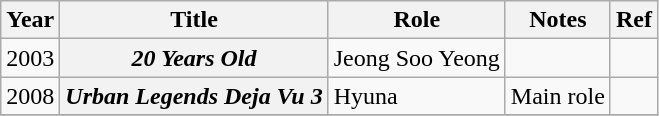<table class="wikitable plainrowheaders">
<tr>
<th>Year</th>
<th>Title</th>
<th>Role</th>
<th>Notes</th>
<th>Ref</th>
</tr>
<tr>
<td>2003</td>
<th scope="row"><em>20 Years Old</em></th>
<td>Jeong Soo Yeong</td>
<td></td>
<td></td>
</tr>
<tr>
<td>2008</td>
<th scope="row"><em>Urban Legends Deja Vu 3</em></th>
<td>Hyuna</td>
<td>Main role</td>
<td></td>
</tr>
<tr>
</tr>
</table>
